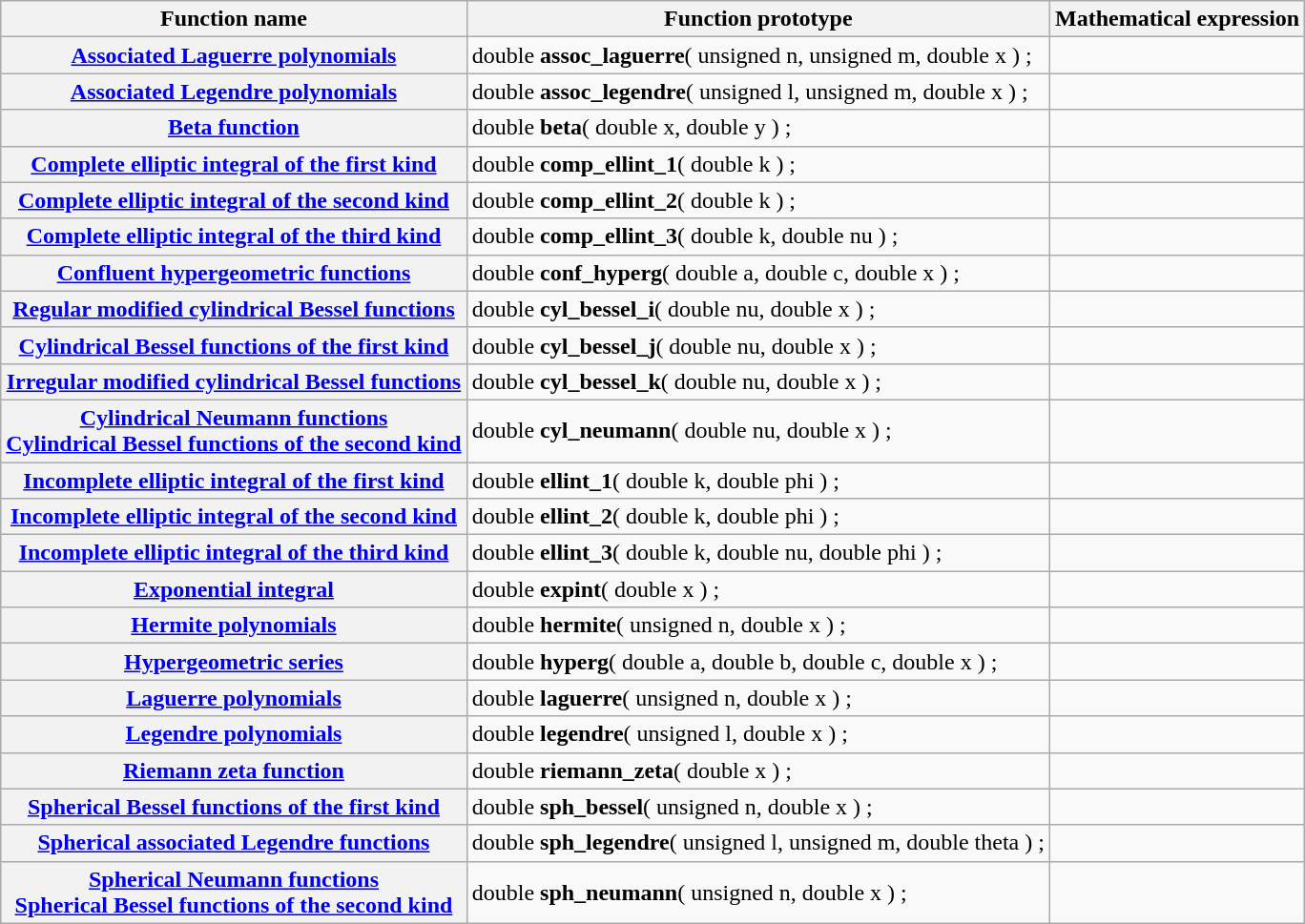<table class="wikitable">
<tr>
<th>Function name</th>
<th>Function prototype</th>
<th>Mathematical expression</th>
</tr>
<tr>
<th><a href='#'>Associated Laguerre polynomials</a></th>
<td>double <strong>assoc_laguerre</strong>( unsigned n, unsigned m, double x ) ;</td>
<td></td>
</tr>
<tr>
<th><a href='#'>Associated Legendre polynomials</a></th>
<td>double <strong>assoc_legendre</strong>( unsigned l, unsigned m, double x ) ;</td>
<td></td>
</tr>
<tr>
<th><a href='#'>Beta function</a></th>
<td>double <strong>beta</strong>( double x, double y ) ;</td>
<td></td>
</tr>
<tr>
<th><a href='#'>Complete elliptic integral of the first kind</a></th>
<td>double <strong>comp_ellint_1</strong>( double k ) ;</td>
<td></td>
</tr>
<tr>
<th><a href='#'>Complete elliptic integral of the second kind</a></th>
<td>double <strong>comp_ellint_2</strong>( double k ) ;</td>
<td></td>
</tr>
<tr>
<th><a href='#'>Complete elliptic integral of the third kind</a></th>
<td>double <strong>comp_ellint_3</strong>( double k, double nu ) ;</td>
<td></td>
</tr>
<tr>
<th><a href='#'>Confluent hypergeometric functions</a></th>
<td>double <strong>conf_hyperg</strong>( double a, double c, double x ) ;</td>
<td></td>
</tr>
<tr>
<th><a href='#'>Regular modified cylindrical Bessel functions</a></th>
<td>double <strong>cyl_bessel_i</strong>( double nu, double x ) ;</td>
<td></td>
</tr>
<tr>
<th><a href='#'>Cylindrical Bessel functions of the first kind</a></th>
<td>double <strong>cyl_bessel_j</strong>( double nu, double x ) ;</td>
<td></td>
</tr>
<tr>
<th><a href='#'>Irregular modified cylindrical Bessel functions</a></th>
<td>double <strong>cyl_bessel_k</strong>( double nu, double x ) ;</td>
<td></td>
</tr>
<tr>
<th><a href='#'>Cylindrical Neumann functions</a><br><a href='#'>Cylindrical Bessel functions of the second kind</a></th>
<td>double <strong>cyl_neumann</strong>( double nu, double x ) ;</td>
<td></td>
</tr>
<tr>
<th><a href='#'>Incomplete elliptic integral of the first kind</a></th>
<td>double <strong>ellint_1</strong>( double k, double phi ) ;</td>
<td></td>
</tr>
<tr>
<th><a href='#'>Incomplete elliptic integral of the second kind</a></th>
<td>double <strong>ellint_2</strong>( double k, double phi ) ;</td>
<td></td>
</tr>
<tr>
<th><a href='#'>Incomplete elliptic integral of the third kind</a></th>
<td>double <strong>ellint_3</strong>( double k, double nu, double phi ) ;</td>
<td></td>
</tr>
<tr>
<th><a href='#'>Exponential integral</a></th>
<td>double <strong>expint</strong>( double x ) ;</td>
<td></td>
</tr>
<tr>
<th><a href='#'>Hermite polynomials</a></th>
<td>double <strong>hermite</strong>( unsigned n, double x ) ;</td>
<td></td>
</tr>
<tr>
<th><a href='#'>Hypergeometric series</a></th>
<td>double <strong>hyperg</strong>( double a, double b, double c, double x ) ;</td>
<td></td>
</tr>
<tr>
<th><a href='#'>Laguerre polynomials</a></th>
<td>double <strong>laguerre</strong>( unsigned n, double x ) ;</td>
<td></td>
</tr>
<tr>
<th><a href='#'>Legendre polynomials</a></th>
<td>double <strong>legendre</strong>( unsigned l, double x ) ;</td>
<td></td>
</tr>
<tr>
<th><a href='#'>Riemann zeta function</a></th>
<td>double <strong>riemann_zeta</strong>( double x ) ;</td>
<td></td>
</tr>
<tr>
<th><a href='#'>Spherical Bessel functions of the first kind</a></th>
<td>double <strong>sph_bessel</strong>( unsigned n, double x ) ;</td>
<td></td>
</tr>
<tr>
<th><a href='#'>Spherical associated Legendre functions</a></th>
<td>double <strong>sph_legendre</strong>( unsigned l, unsigned m, double theta ) ;</td>
<td></td>
</tr>
<tr>
<th><a href='#'>Spherical Neumann functions</a><br><a href='#'>Spherical Bessel functions of the second kind</a></th>
<td>double <strong>sph_neumann</strong>( unsigned n, double x ) ;</td>
<td></td>
</tr>
</table>
